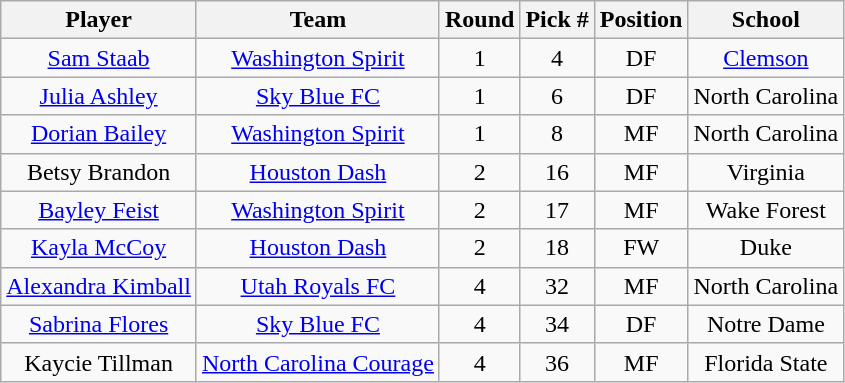<table class="wikitable sortable" style="text-align: center;">
<tr>
<th>Player</th>
<th>Team</th>
<th>Round</th>
<th>Pick #</th>
<th>Position</th>
<th>School</th>
</tr>
<tr>
<td><a href='#'>Sam Staab</a></td>
<td><a href='#'>Washington Spirit</a></td>
<td>1</td>
<td>4</td>
<td>DF</td>
<td><a href='#'>Clemson</a></td>
</tr>
<tr>
<td><a href='#'>Julia Ashley</a></td>
<td><a href='#'>Sky Blue FC</a></td>
<td>1</td>
<td>6</td>
<td>DF</td>
<td>North Carolina</td>
</tr>
<tr>
<td><a href='#'>Dorian Bailey</a></td>
<td><a href='#'>Washington Spirit</a></td>
<td>1</td>
<td>8</td>
<td>MF</td>
<td>North Carolina</td>
</tr>
<tr>
<td>Betsy Brandon</td>
<td><a href='#'>Houston Dash</a></td>
<td>2</td>
<td>16</td>
<td>MF</td>
<td>Virginia</td>
</tr>
<tr>
<td><a href='#'>Bayley Feist</a></td>
<td><a href='#'>Washington Spirit</a></td>
<td>2</td>
<td>17</td>
<td>MF</td>
<td>Wake Forest</td>
</tr>
<tr>
<td><a href='#'>Kayla McCoy</a></td>
<td><a href='#'>Houston Dash</a></td>
<td>2</td>
<td>18</td>
<td>FW</td>
<td>Duke</td>
</tr>
<tr>
<td><a href='#'>Alexandra Kimball</a></td>
<td><a href='#'>Utah Royals FC</a></td>
<td>4</td>
<td>32</td>
<td>MF</td>
<td>North Carolina</td>
</tr>
<tr>
<td><a href='#'>Sabrina Flores</a></td>
<td><a href='#'>Sky Blue FC</a></td>
<td>4</td>
<td>34</td>
<td>DF</td>
<td>Notre Dame</td>
</tr>
<tr>
<td>Kaycie Tillman</td>
<td><a href='#'>North Carolina Courage</a></td>
<td>4</td>
<td>36</td>
<td>MF</td>
<td>Florida State</td>
</tr>
</table>
